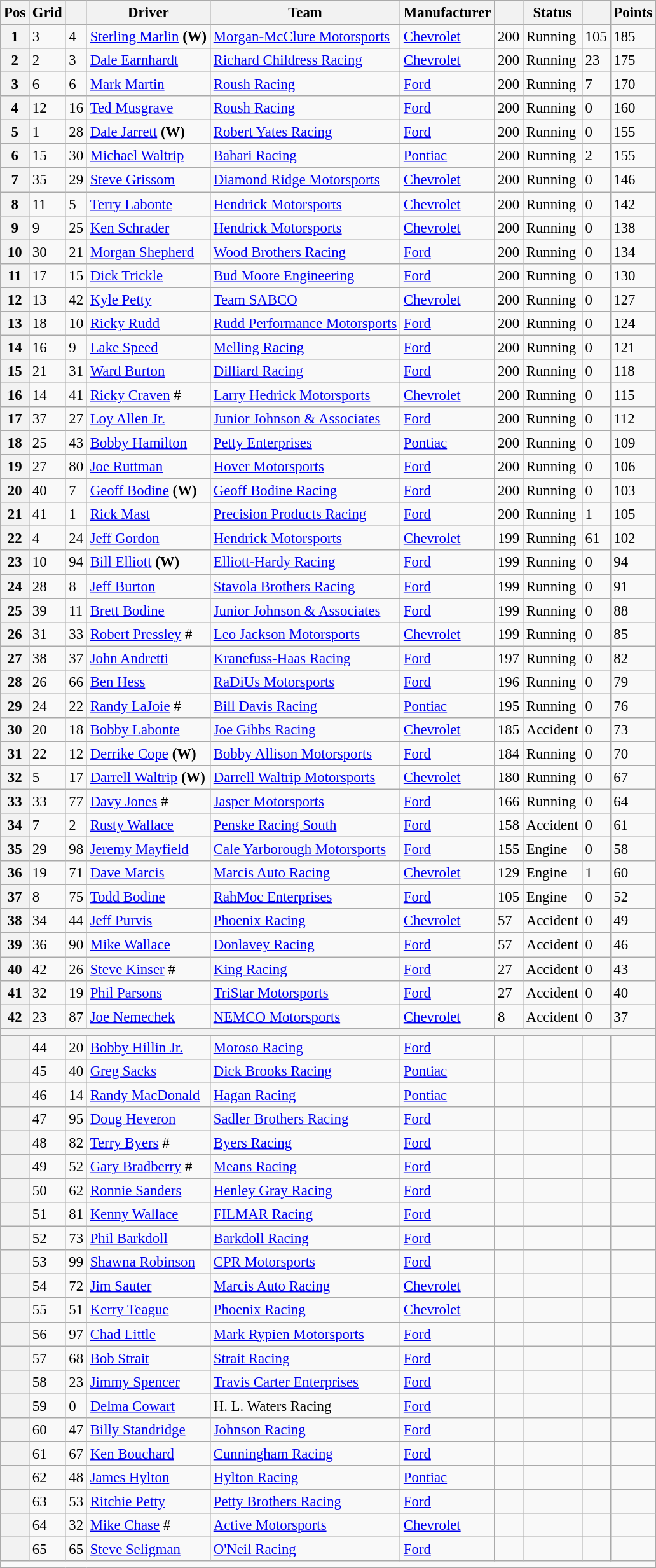<table class="sortable wikitable" style="font-size:95%">
<tr>
<th>Pos</th>
<th>Grid</th>
<th></th>
<th>Driver</th>
<th>Team</th>
<th>Manufacturer</th>
<th></th>
<th>Status</th>
<th></th>
<th>Points</th>
</tr>
<tr>
<th>1</th>
<td>3</td>
<td>4</td>
<td><a href='#'>Sterling Marlin</a> <strong>(W)</strong></td>
<td><a href='#'>Morgan-McClure Motorsports</a></td>
<td><a href='#'>Chevrolet</a></td>
<td>200</td>
<td>Running</td>
<td>105</td>
<td>185</td>
</tr>
<tr>
<th>2</th>
<td>2</td>
<td>3</td>
<td><a href='#'>Dale Earnhardt</a></td>
<td><a href='#'>Richard Childress Racing</a></td>
<td><a href='#'>Chevrolet</a></td>
<td>200</td>
<td>Running</td>
<td>23</td>
<td>175</td>
</tr>
<tr>
<th>3</th>
<td>6</td>
<td>6</td>
<td><a href='#'>Mark Martin</a></td>
<td><a href='#'>Roush Racing</a></td>
<td><a href='#'>Ford</a></td>
<td>200</td>
<td>Running</td>
<td>7</td>
<td>170</td>
</tr>
<tr>
<th>4</th>
<td>12</td>
<td>16</td>
<td><a href='#'>Ted Musgrave</a></td>
<td><a href='#'>Roush Racing</a></td>
<td><a href='#'>Ford</a></td>
<td>200</td>
<td>Running</td>
<td>0</td>
<td>160</td>
</tr>
<tr>
<th>5</th>
<td>1</td>
<td>28</td>
<td><a href='#'>Dale Jarrett</a> <strong>(W)</strong></td>
<td><a href='#'>Robert Yates Racing</a></td>
<td><a href='#'>Ford</a></td>
<td>200</td>
<td>Running</td>
<td>0</td>
<td>155</td>
</tr>
<tr>
<th>6</th>
<td>15</td>
<td>30</td>
<td><a href='#'>Michael Waltrip</a></td>
<td><a href='#'>Bahari Racing</a></td>
<td><a href='#'>Pontiac</a></td>
<td>200</td>
<td>Running</td>
<td>2</td>
<td>155</td>
</tr>
<tr>
<th>7</th>
<td>35</td>
<td>29</td>
<td><a href='#'>Steve Grissom</a></td>
<td><a href='#'>Diamond Ridge Motorsports</a></td>
<td><a href='#'>Chevrolet</a></td>
<td>200</td>
<td>Running</td>
<td>0</td>
<td>146</td>
</tr>
<tr>
<th>8</th>
<td>11</td>
<td>5</td>
<td><a href='#'>Terry Labonte</a></td>
<td><a href='#'>Hendrick Motorsports</a></td>
<td><a href='#'>Chevrolet</a></td>
<td>200</td>
<td>Running</td>
<td>0</td>
<td>142</td>
</tr>
<tr>
<th>9</th>
<td>9</td>
<td>25</td>
<td><a href='#'>Ken Schrader</a></td>
<td><a href='#'>Hendrick Motorsports</a></td>
<td><a href='#'>Chevrolet</a></td>
<td>200</td>
<td>Running</td>
<td>0</td>
<td>138</td>
</tr>
<tr>
<th>10</th>
<td>30</td>
<td>21</td>
<td><a href='#'>Morgan Shepherd</a></td>
<td><a href='#'>Wood Brothers Racing</a></td>
<td><a href='#'>Ford</a></td>
<td>200</td>
<td>Running</td>
<td>0</td>
<td>134</td>
</tr>
<tr>
<th>11</th>
<td>17</td>
<td>15</td>
<td><a href='#'>Dick Trickle</a></td>
<td><a href='#'>Bud Moore Engineering</a></td>
<td><a href='#'>Ford</a></td>
<td>200</td>
<td>Running</td>
<td>0</td>
<td>130</td>
</tr>
<tr>
<th>12</th>
<td>13</td>
<td>42</td>
<td><a href='#'>Kyle Petty</a></td>
<td><a href='#'>Team SABCO</a></td>
<td><a href='#'>Chevrolet</a></td>
<td>200</td>
<td>Running</td>
<td>0</td>
<td>127</td>
</tr>
<tr>
<th>13</th>
<td>18</td>
<td>10</td>
<td><a href='#'>Ricky Rudd</a></td>
<td><a href='#'>Rudd Performance Motorsports</a></td>
<td><a href='#'>Ford</a></td>
<td>200</td>
<td>Running</td>
<td>0</td>
<td>124</td>
</tr>
<tr>
<th>14</th>
<td>16</td>
<td>9</td>
<td><a href='#'>Lake Speed</a></td>
<td><a href='#'>Melling Racing</a></td>
<td><a href='#'>Ford</a></td>
<td>200</td>
<td>Running</td>
<td>0</td>
<td>121</td>
</tr>
<tr>
<th>15</th>
<td>21</td>
<td>31</td>
<td><a href='#'>Ward Burton</a></td>
<td><a href='#'>Dilliard Racing</a></td>
<td><a href='#'>Ford</a></td>
<td>200</td>
<td>Running</td>
<td>0</td>
<td>118</td>
</tr>
<tr>
<th>16</th>
<td>14</td>
<td>41</td>
<td><a href='#'>Ricky Craven</a> #</td>
<td><a href='#'>Larry Hedrick Motorsports</a></td>
<td><a href='#'>Chevrolet</a></td>
<td>200</td>
<td>Running</td>
<td>0</td>
<td>115</td>
</tr>
<tr>
<th>17</th>
<td>37</td>
<td>27</td>
<td><a href='#'>Loy Allen Jr.</a></td>
<td><a href='#'>Junior Johnson & Associates</a></td>
<td><a href='#'>Ford</a></td>
<td>200</td>
<td>Running</td>
<td>0</td>
<td>112</td>
</tr>
<tr>
<th>18</th>
<td>25</td>
<td>43</td>
<td><a href='#'>Bobby Hamilton</a></td>
<td><a href='#'>Petty Enterprises</a></td>
<td><a href='#'>Pontiac</a></td>
<td>200</td>
<td>Running</td>
<td>0</td>
<td>109</td>
</tr>
<tr>
<th>19</th>
<td>27</td>
<td>80</td>
<td><a href='#'>Joe Ruttman</a></td>
<td><a href='#'>Hover Motorsports</a></td>
<td><a href='#'>Ford</a></td>
<td>200</td>
<td>Running</td>
<td>0</td>
<td>106</td>
</tr>
<tr>
<th>20</th>
<td>40</td>
<td>7</td>
<td><a href='#'>Geoff Bodine</a> <strong>(W)</strong></td>
<td><a href='#'>Geoff Bodine Racing</a></td>
<td><a href='#'>Ford</a></td>
<td>200</td>
<td>Running</td>
<td>0</td>
<td>103</td>
</tr>
<tr>
<th>21</th>
<td>41</td>
<td>1</td>
<td><a href='#'>Rick Mast</a></td>
<td><a href='#'>Precision Products Racing</a></td>
<td><a href='#'>Ford</a></td>
<td>200</td>
<td>Running</td>
<td>1</td>
<td>105</td>
</tr>
<tr>
<th>22</th>
<td>4</td>
<td>24</td>
<td><a href='#'>Jeff Gordon</a></td>
<td><a href='#'>Hendrick Motorsports</a></td>
<td><a href='#'>Chevrolet</a></td>
<td>199</td>
<td>Running</td>
<td>61</td>
<td>102</td>
</tr>
<tr>
<th>23</th>
<td>10</td>
<td>94</td>
<td><a href='#'>Bill Elliott</a> <strong>(W)</strong></td>
<td><a href='#'>Elliott-Hardy Racing</a></td>
<td><a href='#'>Ford</a></td>
<td>199</td>
<td>Running</td>
<td>0</td>
<td>94</td>
</tr>
<tr>
<th>24</th>
<td>28</td>
<td>8</td>
<td><a href='#'>Jeff Burton</a></td>
<td><a href='#'>Stavola Brothers Racing</a></td>
<td><a href='#'>Ford</a></td>
<td>199</td>
<td>Running</td>
<td>0</td>
<td>91</td>
</tr>
<tr>
<th>25</th>
<td>39</td>
<td>11</td>
<td><a href='#'>Brett Bodine</a></td>
<td><a href='#'>Junior Johnson & Associates</a></td>
<td><a href='#'>Ford</a></td>
<td>199</td>
<td>Running</td>
<td>0</td>
<td>88</td>
</tr>
<tr>
<th>26</th>
<td>31</td>
<td>33</td>
<td><a href='#'>Robert Pressley</a> #</td>
<td><a href='#'>Leo Jackson Motorsports</a></td>
<td><a href='#'>Chevrolet</a></td>
<td>199</td>
<td>Running</td>
<td>0</td>
<td>85</td>
</tr>
<tr>
<th>27</th>
<td>38</td>
<td>37</td>
<td><a href='#'>John Andretti</a></td>
<td><a href='#'>Kranefuss-Haas Racing</a></td>
<td><a href='#'>Ford</a></td>
<td>197</td>
<td>Running</td>
<td>0</td>
<td>82</td>
</tr>
<tr>
<th>28</th>
<td>26</td>
<td>66</td>
<td><a href='#'>Ben Hess</a></td>
<td><a href='#'>RaDiUs Motorsports</a></td>
<td><a href='#'>Ford</a></td>
<td>196</td>
<td>Running</td>
<td>0</td>
<td>79</td>
</tr>
<tr>
<th>29</th>
<td>24</td>
<td>22</td>
<td><a href='#'>Randy LaJoie</a> #</td>
<td><a href='#'>Bill Davis Racing</a></td>
<td><a href='#'>Pontiac</a></td>
<td>195</td>
<td>Running</td>
<td>0</td>
<td>76</td>
</tr>
<tr>
<th>30</th>
<td>20</td>
<td>18</td>
<td><a href='#'>Bobby Labonte</a></td>
<td><a href='#'>Joe Gibbs Racing</a></td>
<td><a href='#'>Chevrolet</a></td>
<td>185</td>
<td>Accident</td>
<td>0</td>
<td>73</td>
</tr>
<tr>
<th>31</th>
<td>22</td>
<td>12</td>
<td><a href='#'>Derrike Cope</a> <strong>(W)</strong></td>
<td><a href='#'>Bobby Allison Motorsports</a></td>
<td><a href='#'>Ford</a></td>
<td>184</td>
<td>Running</td>
<td>0</td>
<td>70</td>
</tr>
<tr>
<th>32</th>
<td>5</td>
<td>17</td>
<td><a href='#'>Darrell Waltrip</a> <strong>(W)</strong></td>
<td><a href='#'>Darrell Waltrip Motorsports</a></td>
<td><a href='#'>Chevrolet</a></td>
<td>180</td>
<td>Running</td>
<td>0</td>
<td>67</td>
</tr>
<tr>
<th>33</th>
<td>33</td>
<td>77</td>
<td><a href='#'>Davy Jones</a> #</td>
<td><a href='#'>Jasper Motorsports</a></td>
<td><a href='#'>Ford</a></td>
<td>166</td>
<td>Running</td>
<td>0</td>
<td>64</td>
</tr>
<tr>
<th>34</th>
<td>7</td>
<td>2</td>
<td><a href='#'>Rusty Wallace</a></td>
<td><a href='#'>Penske Racing South</a></td>
<td><a href='#'>Ford</a></td>
<td>158</td>
<td>Accident</td>
<td>0</td>
<td>61</td>
</tr>
<tr>
<th>35</th>
<td>29</td>
<td>98</td>
<td><a href='#'>Jeremy Mayfield</a></td>
<td><a href='#'>Cale Yarborough Motorsports</a></td>
<td><a href='#'>Ford</a></td>
<td>155</td>
<td>Engine</td>
<td>0</td>
<td>58</td>
</tr>
<tr>
<th>36</th>
<td>19</td>
<td>71</td>
<td><a href='#'>Dave Marcis</a></td>
<td><a href='#'>Marcis Auto Racing</a></td>
<td><a href='#'>Chevrolet</a></td>
<td>129</td>
<td>Engine</td>
<td>1</td>
<td>60</td>
</tr>
<tr>
<th>37</th>
<td>8</td>
<td>75</td>
<td><a href='#'>Todd Bodine</a></td>
<td><a href='#'>RahMoc Enterprises</a></td>
<td><a href='#'>Ford</a></td>
<td>105</td>
<td>Engine</td>
<td>0</td>
<td>52</td>
</tr>
<tr>
<th>38</th>
<td>34</td>
<td>44</td>
<td><a href='#'>Jeff Purvis</a></td>
<td><a href='#'>Phoenix Racing</a></td>
<td><a href='#'>Chevrolet</a></td>
<td>57</td>
<td>Accident</td>
<td>0</td>
<td>49</td>
</tr>
<tr>
<th>39</th>
<td>36</td>
<td>90</td>
<td><a href='#'>Mike Wallace</a></td>
<td><a href='#'>Donlavey Racing</a></td>
<td><a href='#'>Ford</a></td>
<td>57</td>
<td>Accident</td>
<td>0</td>
<td>46</td>
</tr>
<tr>
<th>40</th>
<td>42</td>
<td>26</td>
<td><a href='#'>Steve Kinser</a> #</td>
<td><a href='#'>King Racing</a></td>
<td><a href='#'>Ford</a></td>
<td>27</td>
<td>Accident</td>
<td>0</td>
<td>43</td>
</tr>
<tr>
<th>41</th>
<td>32</td>
<td>19</td>
<td><a href='#'>Phil Parsons</a></td>
<td><a href='#'>TriStar Motorsports</a></td>
<td><a href='#'>Ford</a></td>
<td>27</td>
<td>Accident</td>
<td>0</td>
<td>40</td>
</tr>
<tr>
<th>42</th>
<td>23</td>
<td>87</td>
<td><a href='#'>Joe Nemechek</a></td>
<td><a href='#'>NEMCO Motorsports</a></td>
<td><a href='#'>Chevrolet</a></td>
<td>8</td>
<td>Accident</td>
<td>0</td>
<td>37</td>
</tr>
<tr>
<th colspan="10"></th>
</tr>
<tr>
<th></th>
<td>44</td>
<td>20</td>
<td><a href='#'>Bobby Hillin Jr.</a></td>
<td><a href='#'>Moroso Racing</a></td>
<td><a href='#'>Ford</a></td>
<td></td>
<td></td>
<td></td>
<td></td>
</tr>
<tr>
<th></th>
<td>45</td>
<td>40</td>
<td><a href='#'>Greg Sacks</a></td>
<td><a href='#'>Dick Brooks Racing</a></td>
<td><a href='#'>Pontiac</a></td>
<td></td>
<td></td>
<td></td>
<td></td>
</tr>
<tr>
<th></th>
<td>46</td>
<td>14</td>
<td><a href='#'>Randy MacDonald</a></td>
<td><a href='#'>Hagan Racing</a></td>
<td><a href='#'>Pontiac</a></td>
<td></td>
<td></td>
<td></td>
<td></td>
</tr>
<tr>
<th></th>
<td>47</td>
<td>95</td>
<td><a href='#'>Doug Heveron</a></td>
<td><a href='#'>Sadler Brothers Racing</a></td>
<td><a href='#'>Ford</a></td>
<td></td>
<td></td>
<td></td>
<td></td>
</tr>
<tr>
<th></th>
<td>48</td>
<td>82</td>
<td><a href='#'>Terry Byers</a> #</td>
<td><a href='#'>Byers Racing</a></td>
<td><a href='#'>Ford</a></td>
<td></td>
<td></td>
<td></td>
<td></td>
</tr>
<tr>
<th></th>
<td>49</td>
<td>52</td>
<td><a href='#'>Gary Bradberry</a> #</td>
<td><a href='#'>Means Racing</a></td>
<td><a href='#'>Ford</a></td>
<td></td>
<td></td>
<td></td>
<td></td>
</tr>
<tr>
<th></th>
<td>50</td>
<td>62</td>
<td><a href='#'>Ronnie Sanders</a></td>
<td><a href='#'>Henley Gray Racing</a></td>
<td><a href='#'>Ford</a></td>
<td></td>
<td></td>
<td></td>
<td></td>
</tr>
<tr>
<th></th>
<td>51</td>
<td>81</td>
<td><a href='#'>Kenny Wallace</a></td>
<td><a href='#'>FILMAR Racing</a></td>
<td><a href='#'>Ford</a></td>
<td></td>
<td></td>
<td></td>
<td></td>
</tr>
<tr>
<th></th>
<td>52</td>
<td>73</td>
<td><a href='#'>Phil Barkdoll</a></td>
<td><a href='#'>Barkdoll Racing</a></td>
<td><a href='#'>Ford</a></td>
<td></td>
<td></td>
<td></td>
<td></td>
</tr>
<tr>
<th></th>
<td>53</td>
<td>99</td>
<td><a href='#'>Shawna Robinson</a></td>
<td><a href='#'>CPR Motorsports</a></td>
<td><a href='#'>Ford</a></td>
<td></td>
<td></td>
<td></td>
<td></td>
</tr>
<tr>
<th></th>
<td>54</td>
<td>72</td>
<td><a href='#'>Jim Sauter</a></td>
<td><a href='#'>Marcis Auto Racing</a></td>
<td><a href='#'>Chevrolet</a></td>
<td></td>
<td></td>
<td></td>
<td></td>
</tr>
<tr>
<th></th>
<td>55</td>
<td>51</td>
<td><a href='#'>Kerry Teague</a></td>
<td><a href='#'>Phoenix Racing</a></td>
<td><a href='#'>Chevrolet</a></td>
<td></td>
<td></td>
<td></td>
<td></td>
</tr>
<tr>
<th></th>
<td>56</td>
<td>97</td>
<td><a href='#'>Chad Little</a></td>
<td><a href='#'>Mark Rypien Motorsports</a></td>
<td><a href='#'>Ford</a></td>
<td></td>
<td></td>
<td></td>
<td></td>
</tr>
<tr>
<th></th>
<td>57</td>
<td>68</td>
<td><a href='#'>Bob Strait</a></td>
<td><a href='#'>Strait Racing</a></td>
<td><a href='#'>Ford</a></td>
<td></td>
<td></td>
<td></td>
<td></td>
</tr>
<tr>
<th></th>
<td>58</td>
<td>23</td>
<td><a href='#'>Jimmy Spencer</a></td>
<td><a href='#'>Travis Carter Enterprises</a></td>
<td><a href='#'>Ford</a></td>
<td></td>
<td></td>
<td></td>
<td></td>
</tr>
<tr>
<th></th>
<td>59</td>
<td>0</td>
<td><a href='#'>Delma Cowart</a></td>
<td>H. L. Waters Racing</td>
<td><a href='#'>Ford</a></td>
<td></td>
<td></td>
<td></td>
<td></td>
</tr>
<tr>
<th></th>
<td>60</td>
<td>47</td>
<td><a href='#'>Billy Standridge</a></td>
<td><a href='#'>Johnson Racing</a></td>
<td><a href='#'>Ford</a></td>
<td></td>
<td></td>
<td></td>
<td></td>
</tr>
<tr>
<th></th>
<td>61</td>
<td>67</td>
<td><a href='#'>Ken Bouchard</a></td>
<td><a href='#'>Cunningham Racing</a></td>
<td><a href='#'>Ford</a></td>
<td></td>
<td></td>
<td></td>
<td></td>
</tr>
<tr>
<th></th>
<td>62</td>
<td>48</td>
<td><a href='#'>James Hylton</a></td>
<td><a href='#'>Hylton Racing</a></td>
<td><a href='#'>Pontiac</a></td>
<td></td>
<td></td>
<td></td>
<td></td>
</tr>
<tr>
<th></th>
<td>63</td>
<td>53</td>
<td><a href='#'>Ritchie Petty</a></td>
<td><a href='#'>Petty Brothers Racing</a></td>
<td><a href='#'>Ford</a></td>
<td></td>
<td></td>
<td></td>
<td></td>
</tr>
<tr>
<th></th>
<td>64</td>
<td>32</td>
<td><a href='#'>Mike Chase</a> #</td>
<td><a href='#'>Active Motorsports</a></td>
<td><a href='#'>Chevrolet</a></td>
<td></td>
<td></td>
<td></td>
<td></td>
</tr>
<tr>
<th></th>
<td>65</td>
<td>65</td>
<td><a href='#'>Steve Seligman</a></td>
<td><a href='#'>O'Neil Racing</a></td>
<td><a href='#'>Ford</a></td>
<td></td>
<td></td>
<td></td>
<td></td>
</tr>
<tr class="sortbottom">
<td colspan="10"></td>
</tr>
</table>
